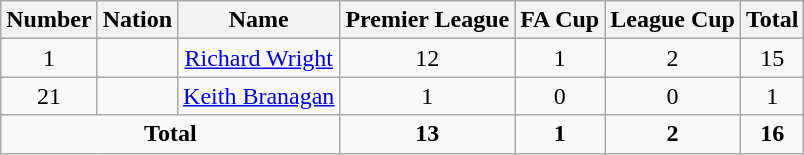<table class="wikitable" style="text-align:center">
<tr>
<th width=0%>Number</th>
<th width=0%>Nation</th>
<th width=0%>Name</th>
<th width=0%>Premier League</th>
<th width=0%>FA Cup</th>
<th width=0%>League Cup</th>
<th width=0%>Total</th>
</tr>
<tr>
<td>1</td>
<td></td>
<td><a href='#'>Richard Wright</a></td>
<td>12</td>
<td>1</td>
<td>2</td>
<td>15</td>
</tr>
<tr>
<td>21</td>
<td></td>
<td><a href='#'>Keith Branagan</a></td>
<td>1</td>
<td>0</td>
<td>0</td>
<td>1</td>
</tr>
<tr>
<td colspan=3><strong>Total</strong></td>
<td><strong>13</strong></td>
<td><strong>1</strong></td>
<td><strong>2</strong></td>
<td><strong>16</strong></td>
</tr>
</table>
